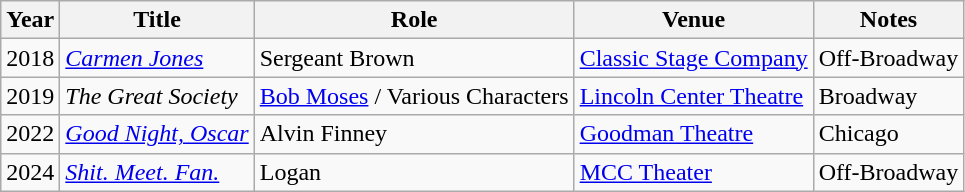<table class="wikitable sortable">
<tr>
<th>Year</th>
<th>Title</th>
<th>Role</th>
<th>Venue</th>
<th>Notes</th>
</tr>
<tr>
<td>2018</td>
<td><em><a href='#'>Carmen Jones</a></em></td>
<td>Sergeant Brown</td>
<td><a href='#'>Classic Stage Company</a></td>
<td>Off-Broadway</td>
</tr>
<tr>
<td>2019</td>
<td><em>The Great Society</em></td>
<td><a href='#'>Bob Moses</a> / Various Characters</td>
<td><a href='#'>Lincoln Center Theatre</a></td>
<td>Broadway</td>
</tr>
<tr>
<td>2022</td>
<td><em><a href='#'>Good Night, Oscar</a></em></td>
<td>Alvin Finney</td>
<td><a href='#'>Goodman Theatre</a></td>
<td>Chicago</td>
</tr>
<tr>
<td>2024</td>
<td><em><a href='#'>Shit. Meet. Fan.</a></em></td>
<td>Logan</td>
<td><a href='#'>MCC Theater</a></td>
<td>Off-Broadway</td>
</tr>
</table>
